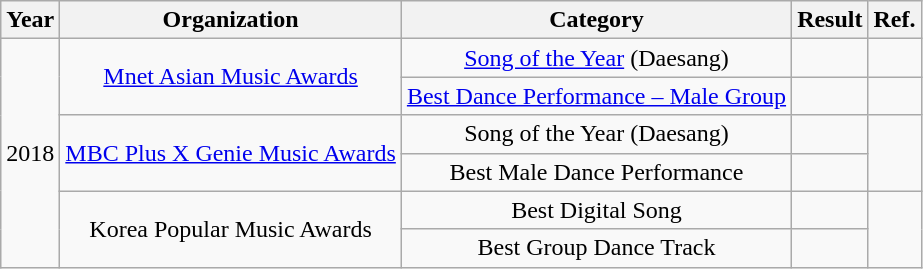<table class="wikitable" style="text-align:center">
<tr>
<th>Year</th>
<th>Organization</th>
<th>Category</th>
<th>Result</th>
<th>Ref.</th>
</tr>
<tr>
<td rowspan="6">2018</td>
<td rowspan="2"><a href='#'>Mnet Asian Music Awards</a></td>
<td><a href='#'>Song of the Year</a> (Daesang)</td>
<td></td>
<td></td>
</tr>
<tr>
<td><a href='#'>Best Dance Performance – Male Group</a></td>
<td></td>
<td></td>
</tr>
<tr>
<td rowspan="2"><a href='#'>MBC Plus X Genie Music Awards</a></td>
<td>Song of the Year (Daesang)</td>
<td></td>
<td rowspan="2"></td>
</tr>
<tr>
<td>Best Male Dance Performance</td>
<td></td>
</tr>
<tr>
<td rowspan="2">Korea Popular Music Awards</td>
<td>Best Digital Song</td>
<td></td>
<td rowspan="2"></td>
</tr>
<tr>
<td>Best Group Dance Track</td>
<td></td>
</tr>
</table>
